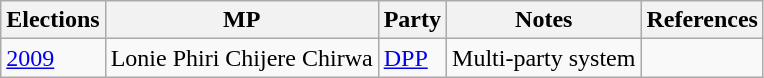<table class="wikitable">
<tr>
<th>Elections</th>
<th>MP</th>
<th>Party</th>
<th>Notes</th>
<th>References</th>
</tr>
<tr>
<td><a href='#'>2009</a></td>
<td>Lonie Phiri Chijere Chirwa</td>
<td><a href='#'>DPP</a></td>
<td>Multi-party system</td>
<td></td>
</tr>
</table>
